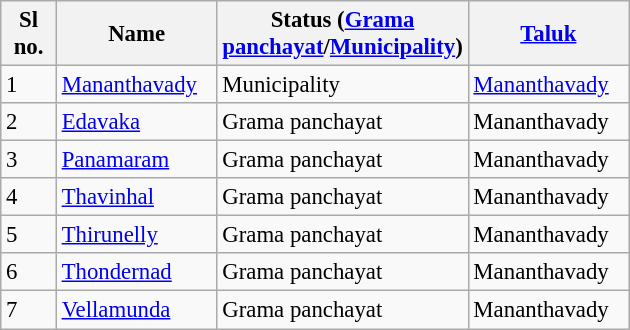<table class="wikitable sortable" style="font-size:95%;">
<tr>
<th width="30px">Sl no.</th>
<th width="100px">Name</th>
<th width="130px">Status (<a href='#'>Grama panchayat</a>/<a href='#'>Municipality</a>)</th>
<th width="100px"><a href='#'>Taluk</a></th>
</tr>
<tr>
<td>1</td>
<td><a href='#'>Mananthavady</a></td>
<td>Municipality</td>
<td><a href='#'>Mananthavady</a></td>
</tr>
<tr>
<td>2</td>
<td><a href='#'>Edavaka</a></td>
<td>Grama panchayat</td>
<td>Mananthavady</td>
</tr>
<tr>
<td>3</td>
<td><a href='#'>Panamaram</a></td>
<td>Grama panchayat</td>
<td>Mananthavady</td>
</tr>
<tr>
<td>4</td>
<td><a href='#'>Thavinhal</a></td>
<td>Grama panchayat</td>
<td>Mananthavady</td>
</tr>
<tr>
<td>5</td>
<td><a href='#'>Thirunelly</a></td>
<td>Grama panchayat</td>
<td>Mananthavady</td>
</tr>
<tr>
<td>6</td>
<td><a href='#'>Thondernad</a></td>
<td>Grama panchayat</td>
<td>Mananthavady</td>
</tr>
<tr>
<td>7</td>
<td><a href='#'>Vellamunda</a></td>
<td>Grama panchayat</td>
<td>Mananthavady</td>
</tr>
</table>
